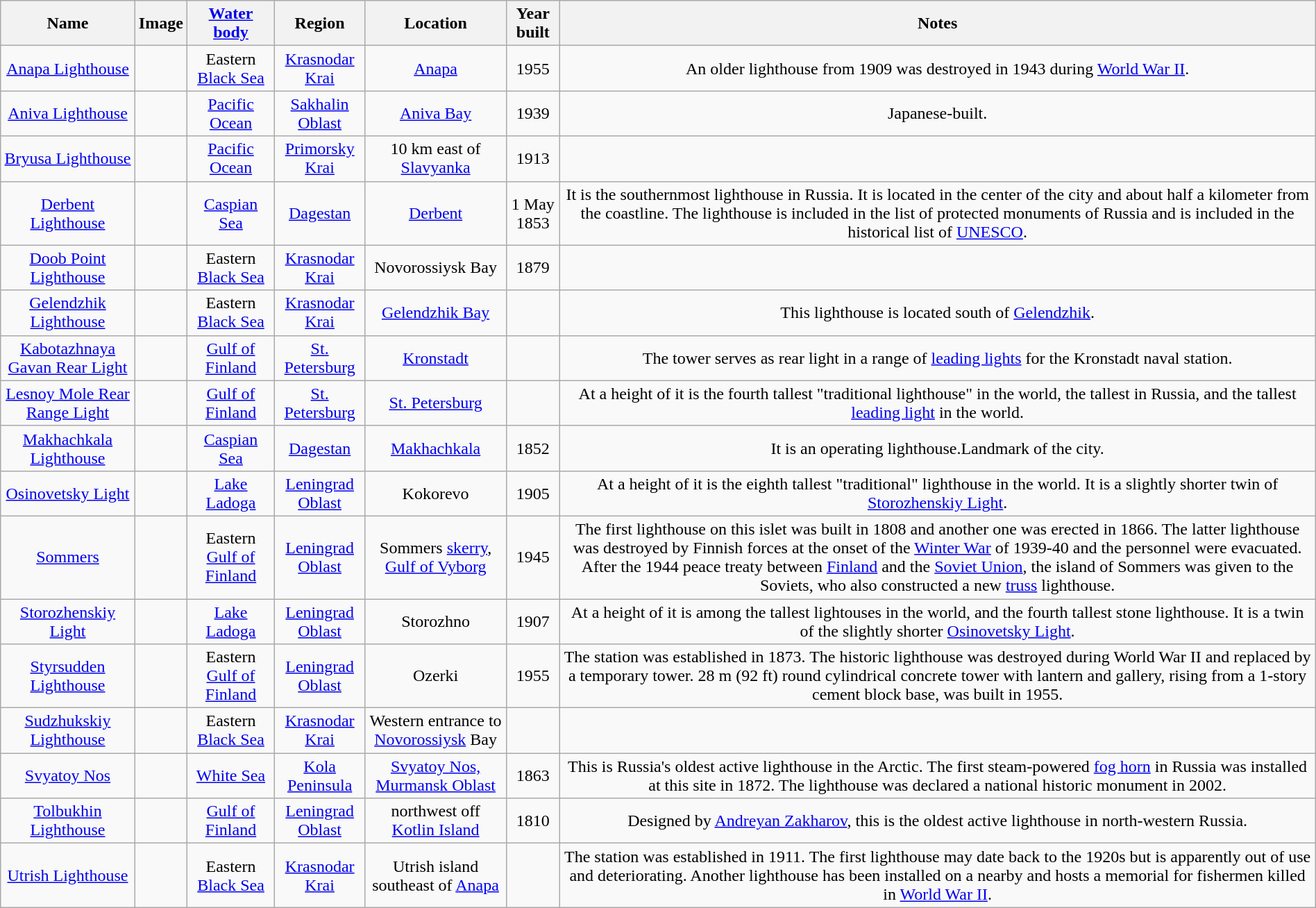<table class="wikitable sortable" style="margin:auto;text-align:center">
<tr>
<th>Name</th>
<th class="unsortable">Image</th>
<th><a href='#'>Water body</a></th>
<th>Region</th>
<th>Location</th>
<th>Year built</th>
<th>Notes</th>
</tr>
<tr>
<td><a href='#'>Anapa Lighthouse</a></td>
<td></td>
<td>Eastern <a href='#'>Black Sea</a></td>
<td><a href='#'>Krasnodar Krai</a></td>
<td><a href='#'>Anapa</a></td>
<td>1955</td>
<td>An older lighthouse from 1909 was destroyed in 1943 during <a href='#'>World War II</a>.</td>
</tr>
<tr>
<td><a href='#'>Aniva Lighthouse</a></td>
<td></td>
<td><a href='#'>Pacific Ocean</a></td>
<td><a href='#'>Sakhalin Oblast</a></td>
<td><a href='#'>Aniva Bay</a><br></td>
<td>1939</td>
<td>Japanese-built.</td>
</tr>
<tr>
<td><a href='#'>Bryusa Lighthouse</a></td>
<td></td>
<td><a href='#'>Pacific Ocean</a></td>
<td><a href='#'>Primorsky Krai</a></td>
<td>10 km east of <a href='#'>Slavyanka</a></td>
<td>1913</td>
<td></td>
</tr>
<tr>
<td><a href='#'>Derbent Lighthouse</a></td>
<td></td>
<td><a href='#'>Caspian Sea</a></td>
<td><a href='#'>Dagestan</a></td>
<td><a href='#'>Derbent</a><br></td>
<td>1 May 1853</td>
<td>It is the southernmost lighthouse in Russia. It is located in the center of the city and about half a kilometer from the coastline. The lighthouse is included in the list of protected monuments of Russia and is included in the historical list of <a href='#'>UNESCO</a>.</td>
</tr>
<tr>
<td><a href='#'>Doob Point Lighthouse</a></td>
<td></td>
<td>Eastern <a href='#'>Black Sea</a></td>
<td><a href='#'>Krasnodar Krai</a></td>
<td>Novorossiysk Bay</td>
<td>1879</td>
<td></td>
</tr>
<tr>
<td><a href='#'>Gelendzhik Lighthouse</a></td>
<td></td>
<td>Eastern <a href='#'>Black Sea</a></td>
<td><a href='#'>Krasnodar Krai</a></td>
<td><a href='#'>Gelendzhik Bay</a></td>
<td></td>
<td>This lighthouse is located  south of <a href='#'>Gelendzhik</a>.</td>
</tr>
<tr>
<td><a href='#'>Kabotazhnaya Gavan Rear Light</a></td>
<td></td>
<td><a href='#'>Gulf of Finland</a></td>
<td><a href='#'>St. Petersburg</a></td>
<td><a href='#'>Kronstadt</a></td>
<td></td>
<td>The tower serves as rear light in a range of <a href='#'>leading lights</a> for the Kronstadt naval station.</td>
</tr>
<tr>
<td><a href='#'>Lesnoy Mole Rear Range Light</a></td>
<td></td>
<td><a href='#'>Gulf of Finland</a></td>
<td><a href='#'>St. Petersburg</a></td>
<td><a href='#'>St. Petersburg</a><br></td>
<td></td>
<td>At a height of  it is the fourth tallest "traditional lighthouse" in the world, the tallest in Russia, and the tallest <a href='#'>leading light</a> in the world.</td>
</tr>
<tr>
<td><a href='#'>Makhachkala Lighthouse</a></td>
<td></td>
<td><a href='#'>Caspian Sea</a></td>
<td><a href='#'>Dagestan</a></td>
<td><a href='#'>Makhachkala</a><br></td>
<td>1852</td>
<td>It is an operating lighthouse.Landmark of the city.</td>
</tr>
<tr>
<td><a href='#'>Osinovetsky Light</a></td>
<td></td>
<td><a href='#'>Lake Ladoga</a></td>
<td><a href='#'>Leningrad Oblast</a></td>
<td>Kokorevo<br></td>
<td>1905</td>
<td>At a height of  it is the eighth tallest "traditional" lighthouse in the world. It is a slightly shorter twin of <a href='#'>Storozhenskiy Light</a>.</td>
</tr>
<tr>
<td><a href='#'>Sommers</a></td>
<td></td>
<td>Eastern <a href='#'>Gulf of Finland</a></td>
<td><a href='#'>Leningrad Oblast</a></td>
<td>Sommers <a href='#'>skerry</a>, <a href='#'>Gulf of Vyborg</a><br></td>
<td>1945</td>
<td>The first lighthouse on this islet was built in 1808 and another one was erected in 1866. The latter lighthouse was destroyed by Finnish forces at the onset of the <a href='#'>Winter War</a> of 1939-40 and the personnel were evacuated. After the 1944 peace treaty between <a href='#'>Finland</a> and the <a href='#'>Soviet Union</a>, the island of Sommers was given to the Soviets, who also constructed a new <a href='#'>truss</a> lighthouse.</td>
</tr>
<tr>
<td><a href='#'>Storozhenskiy Light</a></td>
<td></td>
<td><a href='#'>Lake Ladoga</a></td>
<td><a href='#'>Leningrad Oblast</a></td>
<td>Storozhno<br></td>
<td>1907</td>
<td>At a height of  it is among the tallest lightouses in the world, and the fourth tallest stone lighthouse. It is a twin of the slightly shorter <a href='#'>Osinovetsky Light</a>.</td>
</tr>
<tr>
<td><a href='#'>Styrsudden Lighthouse</a></td>
<td></td>
<td>Eastern <a href='#'>Gulf of Finland</a></td>
<td><a href='#'>Leningrad Oblast</a></td>
<td>Ozerki<br></td>
<td>1955</td>
<td>The station was established in 1873. The historic lighthouse was destroyed during World War II and replaced by a temporary tower. 28 m (92 ft) round cylindrical concrete tower with lantern and gallery, rising from a 1-story cement block base, was built in 1955.</td>
</tr>
<tr>
<td><a href='#'>Sudzhukskiy Lighthouse</a></td>
<td></td>
<td>Eastern <a href='#'>Black Sea</a></td>
<td><a href='#'>Krasnodar Krai</a></td>
<td>Western entrance to <a href='#'>Novorossiysk</a> Bay</td>
<td></td>
<td></td>
</tr>
<tr>
<td><a href='#'>Svyatoy Nos</a></td>
<td></td>
<td><a href='#'>White Sea</a></td>
<td><a href='#'>Kola Peninsula</a></td>
<td><a href='#'>Svyatoy Nos, Murmansk Oblast</a></td>
<td>1863</td>
<td>This is Russia's oldest active lighthouse in the Arctic. The first steam-powered <a href='#'>fog horn</a> in Russia was installed at this site in 1872. The lighthouse was declared a national historic monument in 2002.</td>
</tr>
<tr>
<td><a href='#'>Tolbukhin Lighthouse</a></td>
<td></td>
<td><a href='#'>Gulf of Finland</a></td>
<td><a href='#'>Leningrad Oblast</a></td>
<td> northwest off <a href='#'>Kotlin Island</a></td>
<td>1810</td>
<td>Designed by <a href='#'>Andreyan Zakharov</a>, this is the oldest active lighthouse in north-western Russia.</td>
</tr>
<tr>
<td><a href='#'>Utrish Lighthouse</a></td>
<td></td>
<td>Eastern <a href='#'>Black Sea</a></td>
<td><a href='#'>Krasnodar Krai</a></td>
<td>Utrish island southeast of <a href='#'>Anapa</a></td>
<td></td>
<td>The station was established in 1911. The first lighthouse may date back to the 1920s but is apparently out of use and deteriorating. Another lighthouse has been installed on a nearby and hosts a memorial for fishermen killed in <a href='#'>World War II</a>.</td>
</tr>
</table>
